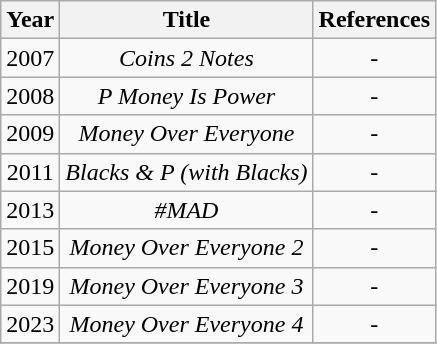<table class="wikitable plainrowheaders" style="text-align:center;">
<tr>
<th>Year</th>
<th>Title</th>
<th>References</th>
</tr>
<tr>
<td>2007</td>
<td><em>Coins 2 Notes</em></td>
<td>-</td>
</tr>
<tr>
<td>2008</td>
<td><em>P Money Is Power</em></td>
<td>-</td>
</tr>
<tr>
<td>2009</td>
<td><em>Money Over Everyone</em></td>
<td>-</td>
</tr>
<tr>
<td>2011</td>
<td><em>Blacks & P (with Blacks)</em></td>
<td>-</td>
</tr>
<tr>
<td>2013</td>
<td><em>#MAD</em></td>
<td>-</td>
</tr>
<tr>
<td>2015</td>
<td><em>Money Over Everyone 2</em></td>
<td>-</td>
</tr>
<tr>
<td>2019</td>
<td><em>Money Over Everyone 3</em></td>
<td>-</td>
</tr>
<tr>
<td>2023</td>
<td><em>Money Over Everyone 4</em></td>
<td>-</td>
</tr>
<tr>
</tr>
</table>
